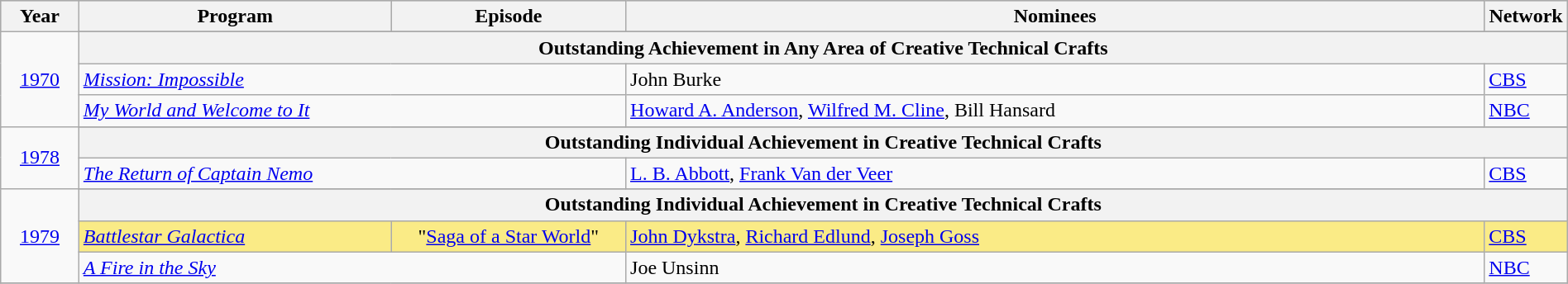<table class="wikitable" style="width:100%">
<tr bgcolor="#bebebe">
<th width="5%">Year</th>
<th width="20%">Program</th>
<th width="15%">Episode</th>
<th width="55%">Nominees</th>
<th width="5%">Network</th>
</tr>
<tr>
<td rowspan=4 style="text-align:center"><a href='#'>1970</a></td>
</tr>
<tr>
<th colspan="6">Outstanding Achievement in Any Area of Creative Technical Crafts</th>
</tr>
<tr>
<td colspan=2><em><a href='#'>Mission: Impossible</a></em></td>
<td>John Burke</td>
<td><a href='#'>CBS</a></td>
</tr>
<tr>
<td colspan=2><em><a href='#'>My World and Welcome to It</a></em></td>
<td><a href='#'>Howard A. Anderson</a>, <a href='#'>Wilfred M. Cline</a>, Bill Hansard</td>
<td><a href='#'>NBC</a></td>
</tr>
<tr>
<td rowspan=3 style="text-align:center"><a href='#'>1978</a></td>
</tr>
<tr>
<th colspan="6">Outstanding Individual Achievement in Creative Technical Crafts</th>
</tr>
<tr>
<td colspan=2><em><a href='#'>The Return of Captain Nemo</a></em></td>
<td><a href='#'>L. B. Abbott</a>, <a href='#'>Frank Van der Veer</a></td>
<td><a href='#'>CBS</a></td>
</tr>
<tr>
<td rowspan=4 style="text-align:center"><a href='#'>1979</a></td>
</tr>
<tr>
<th colspan="6">Outstanding Individual Achievement in Creative Technical Crafts</th>
</tr>
<tr style="background:#FAEB86">
<td><em><a href='#'>Battlestar Galactica</a></em></td>
<td align="center">"<a href='#'>Saga of a Star World</a>"</td>
<td><a href='#'>John Dykstra</a>, <a href='#'>Richard Edlund</a>, <a href='#'>Joseph Goss</a></td>
<td><a href='#'>CBS</a></td>
</tr>
<tr>
<td colspan=2><em><a href='#'>A Fire in the Sky</a></em></td>
<td>Joe Unsinn</td>
<td><a href='#'>NBC</a></td>
</tr>
<tr>
</tr>
</table>
